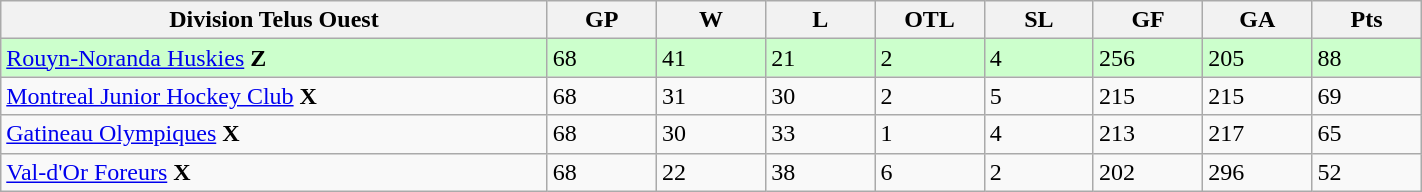<table class="wikitable" style="width: 75%">
<tr>
<th width=25%>Division Telus Ouest</th>
<th width=5%>GP</th>
<th width=5%>W</th>
<th width=5%>L</th>
<th width=5%>OTL</th>
<th width=5%>SL</th>
<th width=5%>GF</th>
<th width=5%>GA</th>
<th width=5%>Pts</th>
</tr>
<tr bgcolor=#ccffcc>
<td><a href='#'>Rouyn-Noranda Huskies</a> <strong>Z</strong></td>
<td>68</td>
<td>41</td>
<td>21</td>
<td>2</td>
<td>4</td>
<td>256</td>
<td>205</td>
<td>88</td>
</tr>
<tr>
<td><a href='#'>Montreal Junior Hockey Club</a> <strong>X</strong></td>
<td>68</td>
<td>31</td>
<td>30</td>
<td>2</td>
<td>5</td>
<td>215</td>
<td>215</td>
<td>69</td>
</tr>
<tr>
<td><a href='#'>Gatineau Olympiques</a> <strong>X</strong></td>
<td>68</td>
<td>30</td>
<td>33</td>
<td>1</td>
<td>4</td>
<td>213</td>
<td>217</td>
<td>65</td>
</tr>
<tr>
<td><a href='#'>Val-d'Or Foreurs</a> <strong>X</strong></td>
<td>68</td>
<td>22</td>
<td>38</td>
<td>6</td>
<td>2</td>
<td>202</td>
<td>296</td>
<td>52</td>
</tr>
</table>
